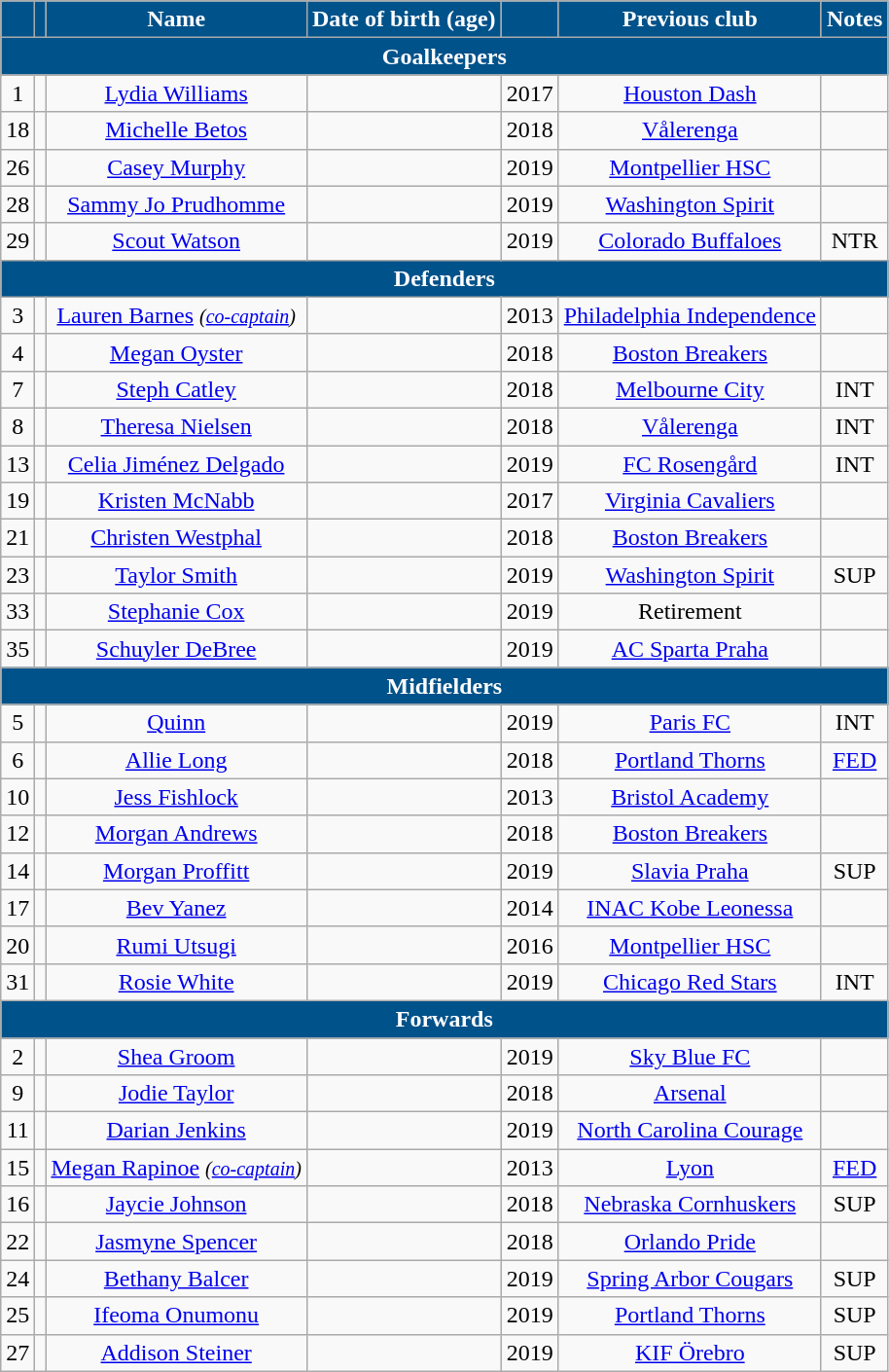<table class="wikitable" style="text-align:center;">
<tr>
<th style="background:#00528A; color:white; text-align:center;"></th>
<th style="background:#00528A; color:white; text-align:center;"></th>
<th style="background:#00528A; color:white; text-align:center;">Name</th>
<th style="background:#00528A; color:white; text-align:center;">Date of birth (age)</th>
<th style="background:#00528A; color:white; text-align:center;"></th>
<th style="background:#00528A; color:white; text-align:center;">Previous club</th>
<th style="background:#00528A; color:white; text-align:center;">Notes</th>
</tr>
<tr>
<th colspan="7" style="text-align:center; background:#00528A; color:white;">Goalkeepers</th>
</tr>
<tr>
<td>1</td>
<td></td>
<td><a href='#'>Lydia Williams</a></td>
<td></td>
<td>2017</td>
<td> <a href='#'>Houston Dash</a></td>
<td></td>
</tr>
<tr>
<td>18</td>
<td></td>
<td><a href='#'>Michelle Betos</a></td>
<td></td>
<td>2018</td>
<td> <a href='#'>Vålerenga</a></td>
<td></td>
</tr>
<tr>
<td>26</td>
<td></td>
<td><a href='#'>Casey Murphy</a></td>
<td></td>
<td>2019</td>
<td> <a href='#'>Montpellier HSC</a></td>
<td></td>
</tr>
<tr>
<td>28</td>
<td></td>
<td><a href='#'>Sammy Jo Prudhomme</a></td>
<td></td>
<td>2019</td>
<td> <a href='#'>Washington Spirit</a></td>
<td></td>
</tr>
<tr>
<td>29</td>
<td></td>
<td><a href='#'>Scout Watson</a></td>
<td></td>
<td>2019</td>
<td> <a href='#'>Colorado Buffaloes</a></td>
<td>NTR </td>
</tr>
<tr>
<th colspan="7" style="text-align:center; background:#00528A; color:white;">Defenders</th>
</tr>
<tr>
<td>3</td>
<td></td>
<td><a href='#'>Lauren Barnes</a> <em><small>(<a href='#'>co-captain</a>)</small></em></td>
<td></td>
<td>2013</td>
<td> <a href='#'>Philadelphia Independence</a></td>
<td></td>
</tr>
<tr>
<td>4</td>
<td></td>
<td><a href='#'>Megan Oyster</a></td>
<td></td>
<td>2018</td>
<td> <a href='#'>Boston Breakers</a></td>
<td></td>
</tr>
<tr>
<td>7</td>
<td></td>
<td><a href='#'>Steph Catley</a></td>
<td></td>
<td>2018</td>
<td> <a href='#'>Melbourne City</a></td>
<td>INT</td>
</tr>
<tr>
<td>8</td>
<td></td>
<td><a href='#'>Theresa Nielsen</a></td>
<td></td>
<td>2018</td>
<td> <a href='#'>Vålerenga</a></td>
<td>INT</td>
</tr>
<tr>
<td>13</td>
<td></td>
<td><a href='#'>Celia Jiménez Delgado</a></td>
<td></td>
<td>2019</td>
<td> <a href='#'>FC Rosengård</a></td>
<td>INT</td>
</tr>
<tr>
<td>19</td>
<td></td>
<td><a href='#'>Kristen McNabb</a></td>
<td></td>
<td>2017</td>
<td> <a href='#'>Virginia Cavaliers</a></td>
<td></td>
</tr>
<tr>
<td>21</td>
<td></td>
<td><a href='#'>Christen Westphal</a></td>
<td></td>
<td>2018</td>
<td> <a href='#'>Boston Breakers</a></td>
<td></td>
</tr>
<tr>
<td>23</td>
<td></td>
<td><a href='#'>Taylor Smith</a></td>
<td></td>
<td>2019</td>
<td> <a href='#'>Washington Spirit</a></td>
<td>SUP </td>
</tr>
<tr>
<td>33</td>
<td></td>
<td><a href='#'>Stephanie Cox</a></td>
<td></td>
<td>2019</td>
<td>Retirement</td>
<td></td>
</tr>
<tr>
<td>35</td>
<td></td>
<td><a href='#'>Schuyler DeBree</a></td>
<td></td>
<td>2019</td>
<td> <a href='#'>AC Sparta Praha</a></td>
<td></td>
</tr>
<tr>
<th colspan="7" style="text-align:center; background:#00528A; color:white;">Midfielders</th>
</tr>
<tr>
<td>5</td>
<td></td>
<td><a href='#'>Quinn</a></td>
<td></td>
<td>2019</td>
<td> <a href='#'>Paris FC</a></td>
<td>INT</td>
</tr>
<tr>
<td>6</td>
<td></td>
<td><a href='#'>Allie Long</a></td>
<td></td>
<td>2018</td>
<td> <a href='#'>Portland Thorns</a></td>
<td><a href='#'>FED</a></td>
</tr>
<tr>
<td>10</td>
<td></td>
<td><a href='#'>Jess Fishlock</a></td>
<td></td>
<td>2013</td>
<td> <a href='#'>Bristol Academy</a></td>
<td></td>
</tr>
<tr>
<td>12</td>
<td></td>
<td><a href='#'>Morgan Andrews</a></td>
<td></td>
<td>2018</td>
<td> <a href='#'>Boston Breakers</a></td>
<td></td>
</tr>
<tr>
<td>14</td>
<td></td>
<td><a href='#'>Morgan Proffitt</a></td>
<td></td>
<td>2019</td>
<td> <a href='#'>Slavia Praha</a></td>
<td>SUP</td>
</tr>
<tr>
<td>17</td>
<td></td>
<td><a href='#'>Bev Yanez</a></td>
<td></td>
<td>2014</td>
<td> <a href='#'>INAC Kobe Leonessa</a></td>
<td></td>
</tr>
<tr>
<td>20</td>
<td></td>
<td><a href='#'>Rumi Utsugi</a></td>
<td></td>
<td>2016</td>
<td> <a href='#'>Montpellier HSC</a></td>
<td></td>
</tr>
<tr>
<td>31</td>
<td></td>
<td><a href='#'>Rosie White</a></td>
<td></td>
<td>2019</td>
<td> <a href='#'>Chicago Red Stars</a></td>
<td>INT</td>
</tr>
<tr>
<th colspan="7" style="text-align:center; background:#00528A; color:white;">Forwards</th>
</tr>
<tr>
<td>2</td>
<td></td>
<td><a href='#'>Shea Groom</a></td>
<td></td>
<td>2019</td>
<td> <a href='#'>Sky Blue FC</a></td>
<td></td>
</tr>
<tr>
<td>9</td>
<td></td>
<td><a href='#'>Jodie Taylor</a></td>
<td></td>
<td>2018</td>
<td> <a href='#'>Arsenal</a></td>
<td></td>
</tr>
<tr>
<td>11</td>
<td></td>
<td><a href='#'>Darian Jenkins</a></td>
<td></td>
<td>2019</td>
<td> <a href='#'>North Carolina Courage</a></td>
<td></td>
</tr>
<tr>
<td>15</td>
<td></td>
<td><a href='#'>Megan Rapinoe</a> <em><small>(<a href='#'>co-captain</a>)</small></em></td>
<td></td>
<td>2013</td>
<td> <a href='#'>Lyon</a></td>
<td><a href='#'>FED</a></td>
</tr>
<tr>
<td>16</td>
<td></td>
<td><a href='#'>Jaycie Johnson</a></td>
<td></td>
<td>2018</td>
<td> <a href='#'>Nebraska Cornhuskers</a></td>
<td>SUP </td>
</tr>
<tr>
<td>22</td>
<td></td>
<td><a href='#'>Jasmyne Spencer</a></td>
<td></td>
<td>2018</td>
<td> <a href='#'>Orlando Pride</a></td>
<td></td>
</tr>
<tr>
<td>24</td>
<td></td>
<td><a href='#'>Bethany Balcer</a></td>
<td></td>
<td>2019</td>
<td> <a href='#'>Spring Arbor Cougars</a></td>
<td>SUP</td>
</tr>
<tr>
<td>25</td>
<td></td>
<td><a href='#'>Ifeoma Onumonu</a></td>
<td></td>
<td>2019</td>
<td> <a href='#'>Portland Thorns</a></td>
<td>SUP</td>
</tr>
<tr>
<td>27</td>
<td></td>
<td><a href='#'>Addison Steiner</a></td>
<td></td>
<td>2019</td>
<td> <a href='#'>KIF Örebro</a></td>
<td>SUP</td>
</tr>
</table>
